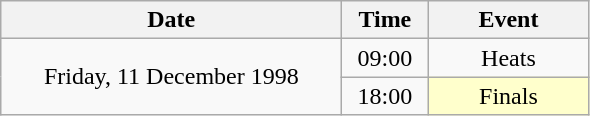<table class = "wikitable" style="text-align:center;">
<tr>
<th width=220>Date</th>
<th width=50>Time</th>
<th width=100>Event</th>
</tr>
<tr>
<td rowspan=2>Friday, 11 December 1998</td>
<td>09:00</td>
<td>Heats</td>
</tr>
<tr>
<td>18:00</td>
<td bgcolor=ffffcc>Finals</td>
</tr>
</table>
